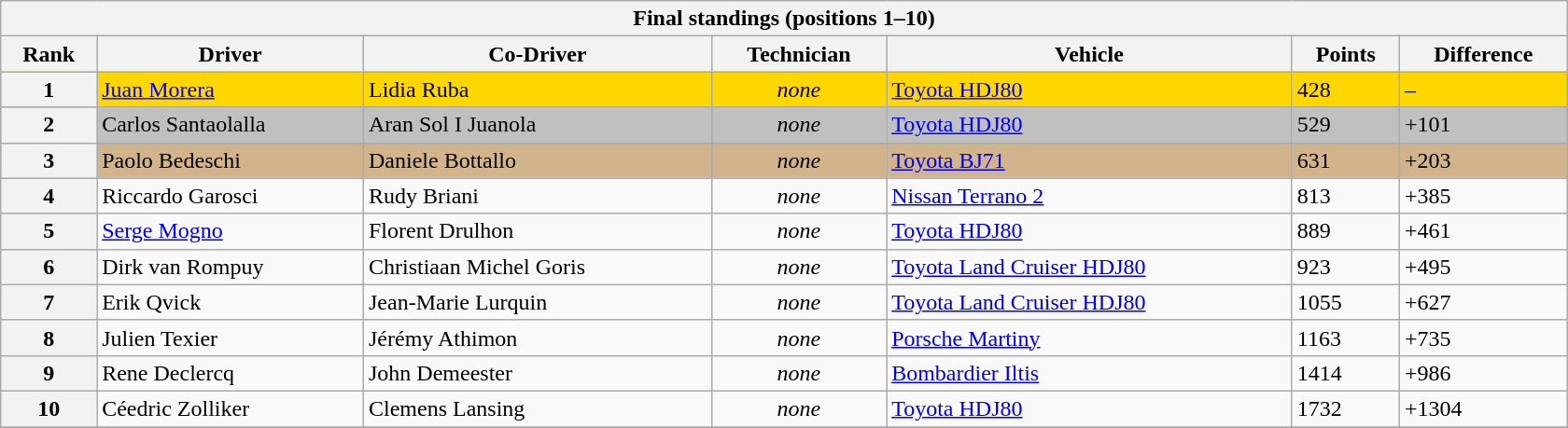<table class="wikitable" style="width:70em;margin-bottom:0;">
<tr>
<th colspan=7>Final standings (positions 1–10)</th>
</tr>
<tr>
<th>Rank</th>
<th>Driver</th>
<th>Co-Driver</th>
<th>Technician</th>
<th>Vehicle</th>
<th>Points</th>
<th>Difference</th>
</tr>
<tr style="background:gold;">
<th>1</th>
<td> <a href='#'>Juan Morera</a></td>
<td> Lidia Ruba</td>
<td align=center><em>none</em></td>
<td><a href='#'>Toyota HDJ80</a></td>
<td>428</td>
<td>–</td>
</tr>
<tr style="background:silver;">
<th>2</th>
<td> Carlos Santaolalla</td>
<td> Aran Sol I Juanola</td>
<td align=center><em>none</em></td>
<td><a href='#'>Toyota HDJ80</a></td>
<td>529</td>
<td>+101</td>
</tr>
<tr style="background:tan;">
<th>3</th>
<td> Paolo Bedeschi</td>
<td> Daniele Bottallo</td>
<td align=center><em>none</em></td>
<td><a href='#'>Toyota BJ71</a></td>
<td>631</td>
<td>+203</td>
</tr>
<tr>
<th>4</th>
<td> Riccardo Garosci</td>
<td> Rudy Briani</td>
<td align=center><em>none</em></td>
<td><a href='#'>Nissan Terrano 2</a></td>
<td>813</td>
<td>+385</td>
</tr>
<tr>
<th>5</th>
<td> <a href='#'>Serge Mogno</a></td>
<td> Florent Drulhon</td>
<td align=center><em>none</em></td>
<td><a href='#'>Toyota HDJ80</a></td>
<td>889</td>
<td>+461</td>
</tr>
<tr>
<th>6</th>
<td> Dirk van Rompuy</td>
<td> Christiaan Michel Goris</td>
<td align=center><em>none</em></td>
<td><a href='#'>Toyota Land Cruiser HDJ80</a></td>
<td>923</td>
<td>+495</td>
</tr>
<tr>
<th>7</th>
<td> Erik Qvick</td>
<td> Jean-Marie Lurquin</td>
<td align=center><em>none</em></td>
<td><a href='#'>Toyota Land Cruiser HDJ80</a></td>
<td>1055</td>
<td>+627</td>
</tr>
<tr>
<th>8</th>
<td> Julien Texier</td>
<td> Jérémy Athimon</td>
<td align=center><em>none</em></td>
<td><a href='#'>Porsche Martiny</a></td>
<td>1163</td>
<td>+735</td>
</tr>
<tr>
<th>9</th>
<td> Rene Declercq</td>
<td> John Demeester</td>
<td align=center><em>none</em></td>
<td><a href='#'>Bombardier Iltis</a></td>
<td>1414</td>
<td>+986</td>
</tr>
<tr>
<th>10</th>
<td> Céedric Zolliker</td>
<td> Clemens Lansing</td>
<td align=center><em>none</em></td>
<td><a href='#'>Toyota HDJ80</a></td>
<td>1732</td>
<td>+1304</td>
</tr>
<tr>
</tr>
</table>
